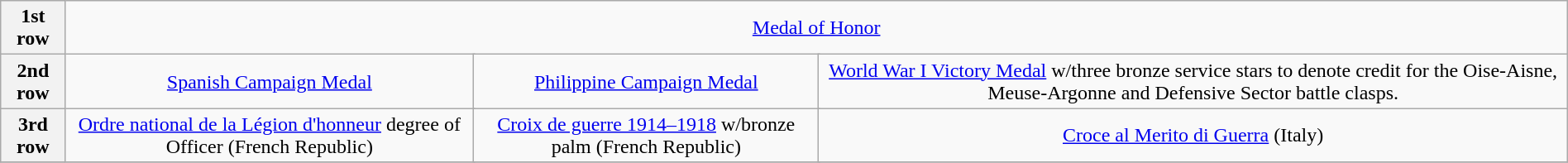<table class="wikitable" style="margin:1em auto; text-align:center;">
<tr>
<th>1st row</th>
<td colspan="7"><a href='#'>Medal of Honor</a></td>
</tr>
<tr>
<th>2nd row</th>
<td colspan="3"><a href='#'>Spanish Campaign Medal</a></td>
<td colspan="3"><a href='#'>Philippine Campaign Medal</a></td>
<td colspan="3"><a href='#'>World War I Victory Medal</a> w/three bronze service stars to denote credit for the Oise-Aisne, Meuse-Argonne and Defensive Sector battle clasps.</td>
</tr>
<tr>
<th>3rd row</th>
<td colspan="3"><a href='#'>Ordre national de la Légion d'honneur</a> degree of Officer (French Republic)</td>
<td colspan="3"><a href='#'>Croix de guerre 1914–1918</a> w/bronze palm (French Republic)</td>
<td colspan="3"><a href='#'>Croce al Merito di Guerra</a> (Italy)</td>
</tr>
<tr>
</tr>
</table>
